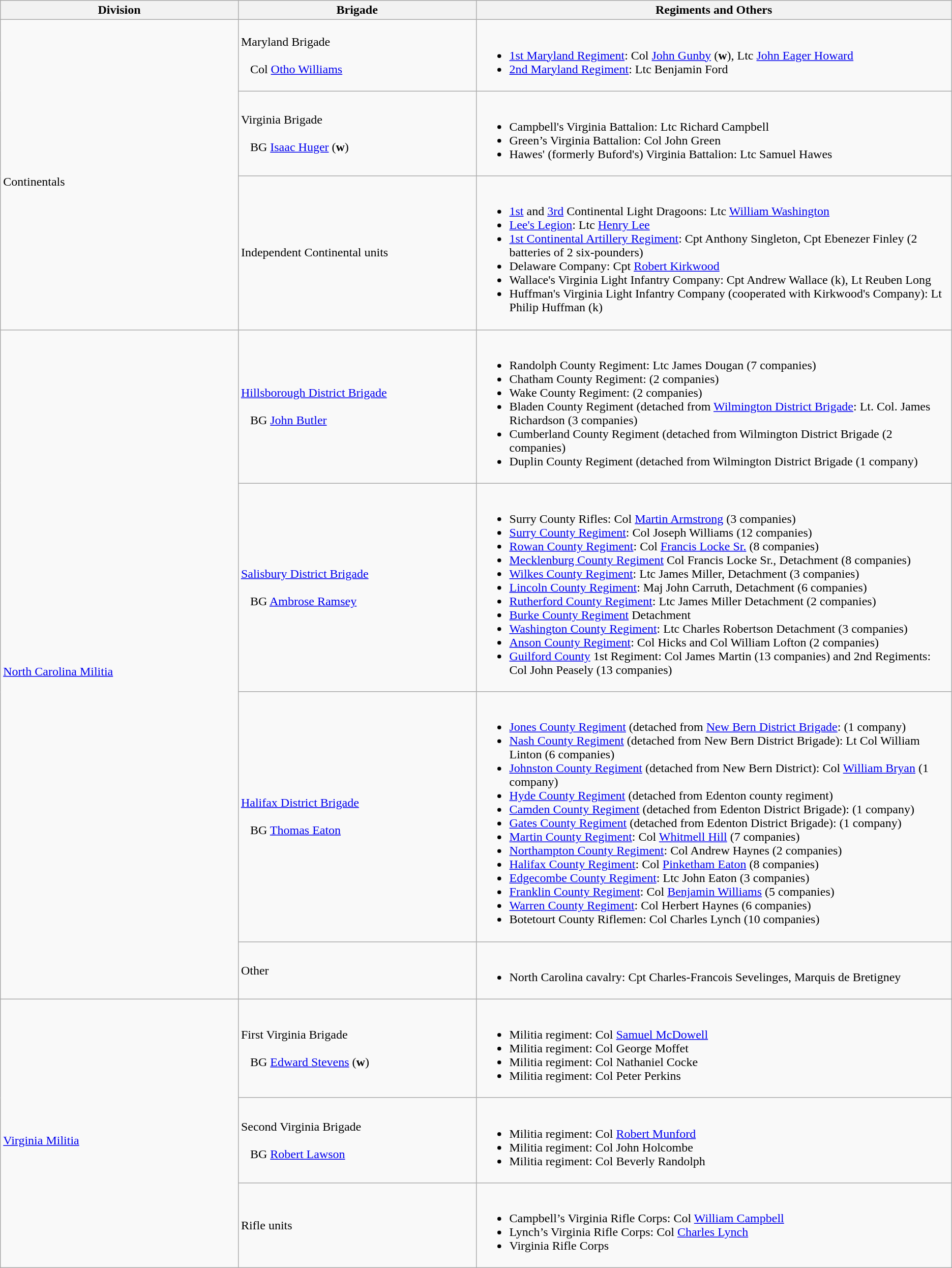<table class="wikitable">
<tr>
<th style="width:25%;">Division</th>
<th style="width:25%;">Brigade</th>
<th>Regiments and Others</th>
</tr>
<tr>
<td rowspan=3><br>Continentals</td>
<td>Maryland Brigade<br><br>  
Col <a href='#'>Otho Williams</a></td>
<td><br><ul><li><a href='#'>1st Maryland Regiment</a>: Col <a href='#'>John Gunby</a> (<strong>w</strong>), Ltc <a href='#'>John Eager Howard</a></li><li><a href='#'>2nd Maryland Regiment</a>: Ltc Benjamin Ford</li></ul></td>
</tr>
<tr>
<td>Virginia Brigade<br><br>  
BG <a href='#'>Isaac Huger</a> (<strong>w</strong>)</td>
<td><br><ul><li>Campbell's Virginia Battalion: Ltc Richard Campbell</li><li>Green’s Virginia Battalion: Col John Green</li><li>Hawes' (formerly Buford's) Virginia Battalion: Ltc Samuel Hawes</li></ul></td>
</tr>
<tr>
<td>Independent Continental units</td>
<td><br><ul><li><a href='#'>1st</a> and <a href='#'>3rd</a> Continental Light Dragoons: Ltc <a href='#'>William Washington</a></li><li><a href='#'>Lee's Legion</a>: Ltc <a href='#'>Henry Lee</a></li><li><a href='#'>1st Continental Artillery Regiment</a>: Cpt Anthony Singleton, Cpt Ebenezer Finley (2 batteries of 2 six-pounders)</li><li>Delaware Company: Cpt <a href='#'>Robert Kirkwood</a></li><li>Wallace's Virginia Light Infantry Company: Cpt Andrew Wallace (k), Lt Reuben Long</li><li>Huffman's Virginia Light Infantry Company (cooperated with Kirkwood's Company): Lt Philip Huffman (k)</li></ul></td>
</tr>
<tr>
<td rowspan=4><br><a href='#'>North Carolina Militia</a></td>
<td><a href='#'>Hillsborough District Brigade</a><br><br>  
BG <a href='#'>John Butler</a></td>
<td><br><ul><li>Randolph County Regiment: Ltc James Dougan (7 companies)</li><li>Chatham County Regiment: (2 companies)</li><li>Wake County Regiment: (2 companies)</li><li>Bladen County Regiment (detached from <a href='#'>Wilmington District Brigade</a>: Lt. Col. James Richardson (3 companies)</li><li>Cumberland County Regiment (detached from Wilmington District Brigade (2 companies)</li><li>Duplin County Regiment (detached from Wilmington District Brigade (1 company)</li></ul></td>
</tr>
<tr>
<td><a href='#'>Salisbury District Brigade</a><br><br>  
BG <a href='#'>Ambrose Ramsey</a></td>
<td><br><ul><li>Surry County Rifles: Col <a href='#'>Martin Armstrong</a> (3 companies)</li><li><a href='#'>Surry County Regiment</a>: Col Joseph Williams (12 companies)</li><li><a href='#'>Rowan County Regiment</a>: Col <a href='#'>Francis Locke Sr.</a> (8 companies)</li><li><a href='#'>Mecklenburg County Regiment</a> Col Francis Locke Sr., Detachment (8 companies)</li><li><a href='#'>Wilkes County Regiment</a>: Ltc James Miller, Detachment (3 companies)</li><li><a href='#'>Lincoln County Regiment</a>: Maj John Carruth,  Detachment (6 companies)</li><li><a href='#'>Rutherford County Regiment</a>: Ltc James Miller Detachment (2 companies)</li><li><a href='#'>Burke County Regiment</a> Detachment</li><li><a href='#'>Washington County Regiment</a>: Ltc  Charles Robertson Detachment (3 companies)</li><li><a href='#'>Anson County Regiment</a>: Col Hicks and Col William Lofton (2 companies)</li><li><a href='#'>Guilford County</a> 1st Regiment: Col James Martin (13 companies) and 2nd Regiments: Col John Peasely (13 companies)</li></ul></td>
</tr>
<tr>
<td><a href='#'>Halifax District Brigade</a><br><br>  
BG <a href='#'>Thomas Eaton</a></td>
<td><br><ul><li><a href='#'>Jones County Regiment</a> (detached from <a href='#'>New Bern District Brigade</a>: (1 company)</li><li><a href='#'>Nash County Regiment</a> (detached from New Bern District Brigade): Lt Col William Linton (6 companies)</li><li><a href='#'>Johnston County Regiment</a> (detached from New Bern District): Col <a href='#'>William Bryan</a> (1 company)</li><li><a href='#'>Hyde County Regiment</a> (detached from Edenton county regiment)</li><li><a href='#'>Camden County Regiment</a> (detached from Edenton District Brigade): (1 company)</li><li><a href='#'>Gates County Regiment</a> (detached from Edenton District Brigade): (1 company)</li><li><a href='#'>Martin County Regiment</a>: Col <a href='#'>Whitmell Hill</a> (7 companies)</li><li><a href='#'>Northampton County Regiment</a>: Col Andrew Haynes (2 companies)</li><li><a href='#'>Halifax County Regiment</a>:  Col <a href='#'>Pinketham Eaton</a> (8 companies)</li><li><a href='#'>Edgecombe County Regiment</a>: Ltc John Eaton (3 companies)</li><li><a href='#'>Franklin County Regiment</a>:  Col <a href='#'>Benjamin Williams</a> (5 companies)</li><li><a href='#'>Warren County Regiment</a>: Col Herbert Haynes (6 companies)</li><li>Botetourt County Riflemen:  Col Charles Lynch (10 companies)</li></ul></td>
</tr>
<tr>
<td>Other</td>
<td><br><ul><li>North Carolina cavalry: Cpt  Charles-Francois Sevelinges, Marquis de Bretigney</li></ul></td>
</tr>
<tr>
<td rowspan=3><br><a href='#'>Virginia Militia</a></td>
<td>First Virginia Brigade<br><br>  
BG <a href='#'>Edward Stevens</a> (<strong>w</strong>)</td>
<td><br><ul><li>Militia regiment: Col <a href='#'>Samuel McDowell</a></li><li>Militia regiment: Col George Moffet</li><li>Militia regiment: Col Nathaniel Cocke</li><li>Militia regiment: Col Peter Perkins</li></ul></td>
</tr>
<tr>
<td>Second Virginia Brigade<br><br>  
BG <a href='#'>Robert Lawson</a></td>
<td><br><ul><li>Militia regiment: Col <a href='#'>Robert Munford</a></li><li>Militia regiment: Col John Holcombe</li><li>Militia regiment: Col Beverly Randolph</li></ul></td>
</tr>
<tr>
<td>Rifle units</td>
<td><br><ul><li>Campbell’s Virginia Rifle Corps: Col <a href='#'>William Campbell</a></li><li>Lynch’s Virginia Rifle Corps: Col <a href='#'>Charles Lynch</a></li><li>Virginia Rifle Corps</li></ul></td>
</tr>
</table>
